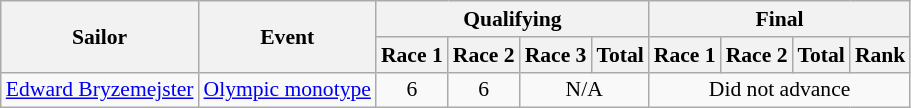<table class=wikitable style="font-size:90%">
<tr>
<th rowspan=2>Sailor</th>
<th rowspan=2>Event</th>
<th colspan=4>Qualifying</th>
<th colspan=4>Final</th>
</tr>
<tr>
<th>Race 1</th>
<th>Race 2</th>
<th>Race 3</th>
<th>Total</th>
<th>Race 1</th>
<th>Race 2</th>
<th>Total</th>
<th>Rank</th>
</tr>
<tr>
<td><a href='#'>Edward Bryzemejster</a></td>
<td><a href='#'>Olympic monotype</a></td>
<td align=center>6</td>
<td align=center>6</td>
<td align=center colspan=2>N/A</td>
<td align=center colspan=4>Did not advance</td>
</tr>
</table>
